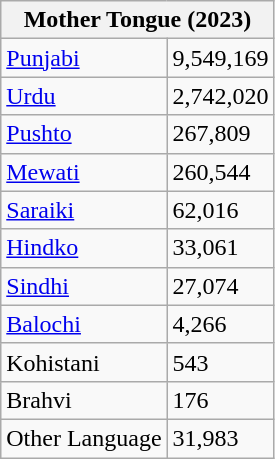<table class="wikitable">
<tr>
<th colspan="2">Mother Tongue (2023)</th>
</tr>
<tr>
<td><a href='#'>Punjabi</a></td>
<td>9,549,169</td>
</tr>
<tr>
<td><a href='#'>Urdu</a></td>
<td>2,742,020</td>
</tr>
<tr>
<td><a href='#'>Pushto</a></td>
<td>267,809</td>
</tr>
<tr>
<td><a href='#'>Mewati</a></td>
<td>260,544</td>
</tr>
<tr>
<td><a href='#'>Saraiki</a></td>
<td>62,016</td>
</tr>
<tr>
<td><a href='#'>Hindko</a></td>
<td>33,061</td>
</tr>
<tr>
<td><a href='#'>Sindhi</a></td>
<td>27,074</td>
</tr>
<tr>
<td><a href='#'>Balochi</a></td>
<td>4,266</td>
</tr>
<tr>
<td>Kohistani</td>
<td>543</td>
</tr>
<tr>
<td>Brahvi</td>
<td>176</td>
</tr>
<tr>
<td>Other Language</td>
<td>31,983</td>
</tr>
</table>
